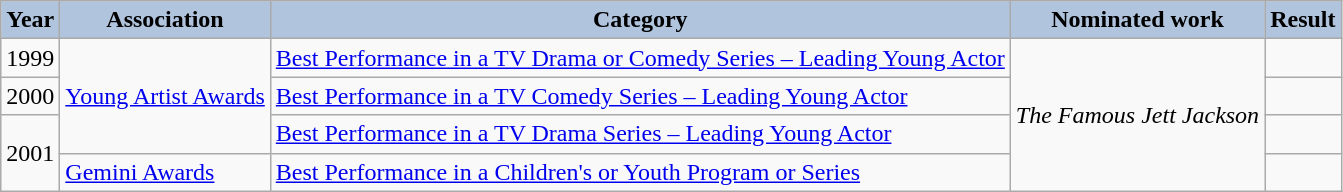<table class="wikitable">
<tr style="text-align:center;">
<th style="background:#B0C4DE">Year</th>
<th style="background:#B0C4DE">Association</th>
<th style="background:#B0C4DE">Category</th>
<th style="background:#B0C4DE">Nominated work</th>
<th style="background:#B0C4DE">Result</th>
</tr>
<tr>
<td>1999</td>
<td rowspan=3><a href='#'>Young Artist Awards</a></td>
<td><a href='#'>Best Performance in a TV Drama or Comedy Series – Leading Young Actor</a></td>
<td rowspan=4><em>The Famous Jett Jackson</em></td>
<td></td>
</tr>
<tr>
<td>2000</td>
<td><a href='#'>Best Performance in a TV Comedy Series – Leading Young Actor</a></td>
<td></td>
</tr>
<tr>
<td rowspan=2>2001</td>
<td><a href='#'>Best Performance in a TV Drama Series – Leading Young Actor</a></td>
<td></td>
</tr>
<tr>
<td><a href='#'>Gemini Awards</a></td>
<td><a href='#'>Best Performance in a Children's or Youth Program or Series</a></td>
<td></td>
</tr>
</table>
